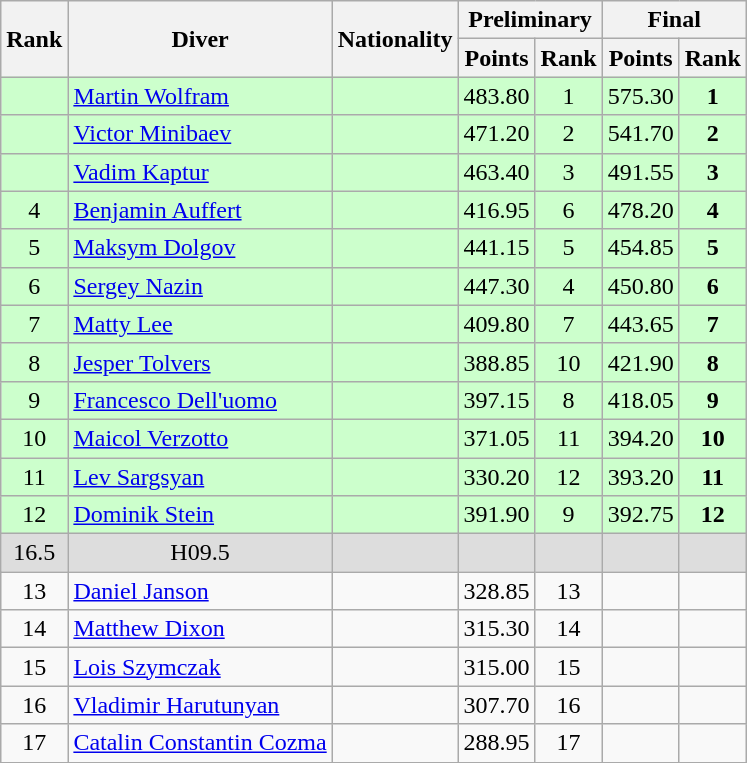<table class="wikitable" style="text-align:center">
<tr>
<th rowspan="2">Rank</th>
<th rowspan="2">Diver</th>
<th rowspan="2">Nationality</th>
<th colspan="2">Preliminary</th>
<th colspan="2">Final</th>
</tr>
<tr>
<th>Points</th>
<th>Rank</th>
<th>Points</th>
<th>Rank</th>
</tr>
<tr bgcolor=ccffcc>
<td></td>
<td align=left><a href='#'>Martin Wolfram</a></td>
<td align=left></td>
<td>483.80</td>
<td>1</td>
<td>575.30</td>
<td><strong>1</strong></td>
</tr>
<tr bgcolor=ccffcc>
<td></td>
<td align=left><a href='#'>Victor Minibaev</a></td>
<td align=left></td>
<td>471.20</td>
<td>2</td>
<td>541.70</td>
<td><strong>2</strong></td>
</tr>
<tr bgcolor=ccffcc>
<td></td>
<td align=left><a href='#'>Vadim Kaptur</a></td>
<td align=left></td>
<td>463.40</td>
<td>3</td>
<td>491.55</td>
<td><strong>3</strong></td>
</tr>
<tr bgcolor=ccffcc>
<td>4</td>
<td align=left><a href='#'>Benjamin Auffert</a></td>
<td align=left></td>
<td>416.95</td>
<td>6</td>
<td>478.20</td>
<td><strong>4</strong></td>
</tr>
<tr bgcolor=ccffcc>
<td>5</td>
<td align=left><a href='#'>Maksym Dolgov</a></td>
<td align=left></td>
<td>441.15</td>
<td>5</td>
<td>454.85</td>
<td><strong>5</strong></td>
</tr>
<tr bgcolor=ccffcc>
<td>6</td>
<td align=left><a href='#'>Sergey Nazin</a></td>
<td align=left></td>
<td>447.30</td>
<td>4</td>
<td>450.80</td>
<td><strong>6</strong></td>
</tr>
<tr bgcolor=ccffcc>
<td>7</td>
<td align=left><a href='#'>Matty Lee</a></td>
<td align=left></td>
<td>409.80</td>
<td>7</td>
<td>443.65</td>
<td><strong>7</strong></td>
</tr>
<tr bgcolor=ccffcc>
<td>8</td>
<td align=left><a href='#'>Jesper Tolvers</a></td>
<td align=left></td>
<td>388.85</td>
<td>10</td>
<td>421.90</td>
<td><strong>8</strong></td>
</tr>
<tr bgcolor=ccffcc>
<td>9</td>
<td align=left><a href='#'>Francesco Dell'uomo</a></td>
<td align=left></td>
<td>397.15</td>
<td>8</td>
<td>418.05</td>
<td><strong>9</strong></td>
</tr>
<tr bgcolor=ccffcc>
<td>10</td>
<td align=left><a href='#'>Maicol Verzotto</a></td>
<td align=left></td>
<td>371.05</td>
<td>11</td>
<td>394.20</td>
<td><strong>10</strong></td>
</tr>
<tr bgcolor=ccffcc>
<td>11</td>
<td align=left><a href='#'>Lev Sargsyan</a></td>
<td align=left></td>
<td>330.20</td>
<td>12</td>
<td>393.20</td>
<td><strong>11</strong></td>
</tr>
<tr bgcolor=ccffcc>
<td>12</td>
<td align=left><a href='#'>Dominik Stein</a></td>
<td align=left></td>
<td>391.90</td>
<td>9</td>
<td>392.75</td>
<td><strong>12</strong></td>
</tr>
<tr bgcolor=#DDDDDD>
<td><span>16.5</span></td>
<td><span>H09.5</span></td>
<td></td>
<td></td>
<td></td>
<td></td>
<td></td>
</tr>
<tr>
<td>13</td>
<td align=left><a href='#'>Daniel Janson</a></td>
<td align=left></td>
<td>328.85</td>
<td 13>13</td>
<td></td>
<td></td>
</tr>
<tr>
<td>14</td>
<td align=left><a href='#'>Matthew Dixon</a></td>
<td align=left></td>
<td>315.30</td>
<td 14>14</td>
<td></td>
<td></td>
</tr>
<tr>
<td>15</td>
<td align=left><a href='#'>Lois Szymczak</a></td>
<td align=left></td>
<td>315.00</td>
<td 15>15</td>
<td></td>
<td></td>
</tr>
<tr>
<td>16</td>
<td align=left><a href='#'>Vladimir Harutunyan</a></td>
<td align=left></td>
<td>307.70</td>
<td 16>16</td>
<td></td>
<td></td>
</tr>
<tr>
<td>17</td>
<td align=left><a href='#'>Catalin Constantin Cozma</a></td>
<td align=left></td>
<td>288.95</td>
<td 17>17</td>
<td></td>
<td></td>
</tr>
<tr>
</tr>
</table>
